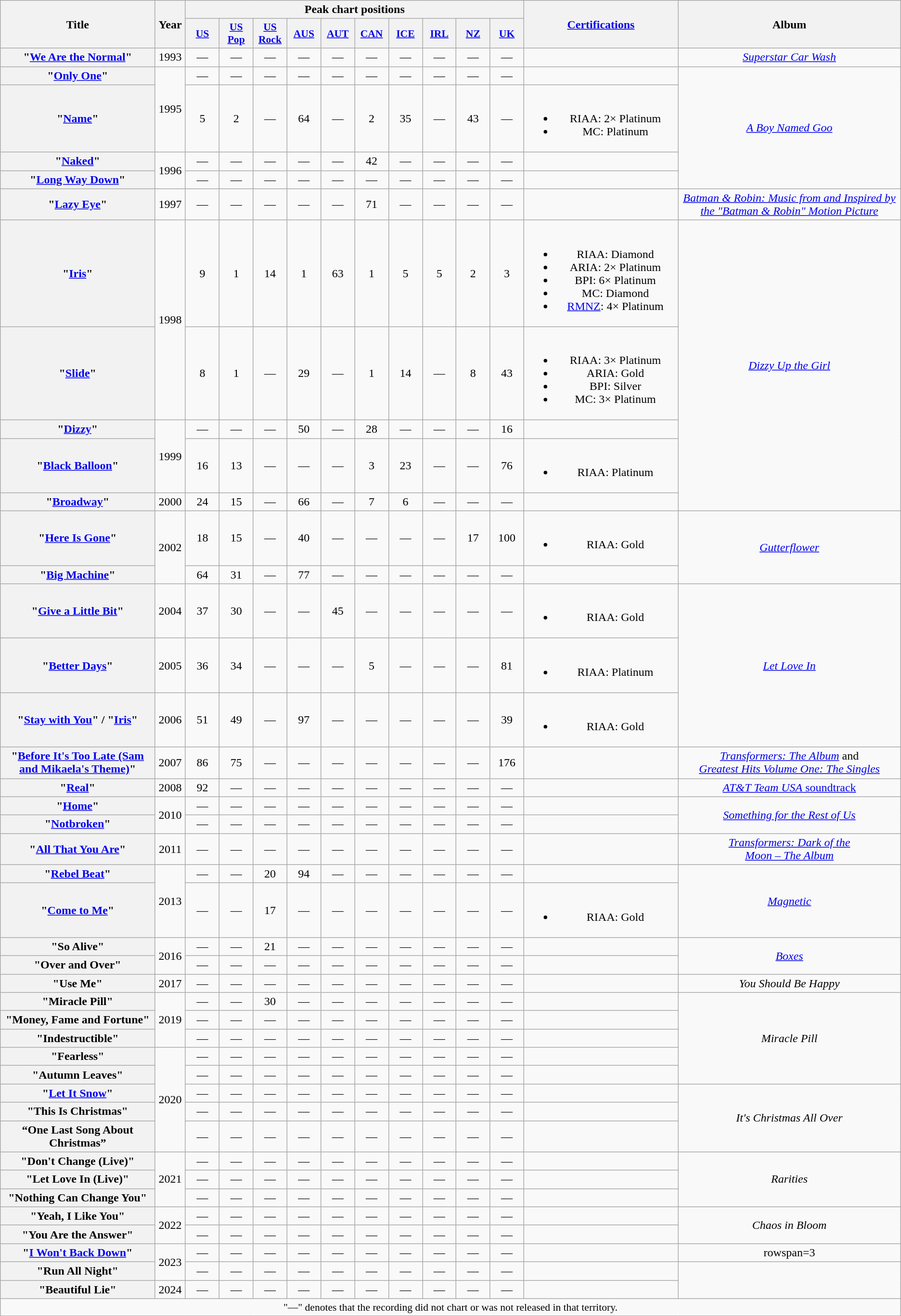<table class="wikitable plainrowheaders" style="text-align:center;">
<tr>
<th scope="col" rowspan="2" style="width:13em;">Title</th>
<th scope="col" rowspan="2" style="width:2.2em;">Year</th>
<th scope="col" colspan="10">Peak chart positions</th>
<th scope="col" rowspan="2" style="width:13em;"><a href='#'>Certifications</a></th>
<th scope="col" rowspan="2" style="width:19em;">Album</th>
</tr>
<tr>
<th scope="col" style="width:2.8em;font-size:90%;"><a href='#'>US</a><br></th>
<th scope="col" style="width:2.8em;font-size:90%;"><a href='#'>US<br>Pop</a><br></th>
<th scope="col" style="width:2.8em;font-size:90%;"><a href='#'>US<br>Rock</a><br></th>
<th scope="col" style="width:2.8em;font-size:90%;"><a href='#'>AUS</a><br></th>
<th scope="col" style="width:2.8em;font-size:90%;"><a href='#'>AUT</a><br></th>
<th scope="col" style="width:2.8em;font-size:90%;"><a href='#'>CAN</a><br></th>
<th scope="col" style="width:2.8em;font-size:90%;"><a href='#'>ICE</a><br></th>
<th scope="col" style="width:2.8em;font-size:90%;"><a href='#'>IRL</a><br></th>
<th scope="col" style="width:2.8em;font-size:90%;"><a href='#'>NZ</a><br></th>
<th scope="col" style="width:2.8em;font-size:90%;"><a href='#'>UK</a><br></th>
</tr>
<tr>
<th scope="row">"<a href='#'>We Are the Normal</a>"</th>
<td>1993</td>
<td>—</td>
<td>—</td>
<td>—</td>
<td>—</td>
<td>—</td>
<td>—</td>
<td>—</td>
<td>—</td>
<td>—</td>
<td>—</td>
<td></td>
<td><em><a href='#'>Superstar Car Wash</a></em></td>
</tr>
<tr>
<th scope="row">"<a href='#'>Only One</a>"</th>
<td rowspan="2">1995</td>
<td>—</td>
<td>—</td>
<td>—</td>
<td>—</td>
<td>—</td>
<td>—</td>
<td>—</td>
<td>—</td>
<td>—</td>
<td>—</td>
<td></td>
<td rowspan="4"><em><a href='#'>A Boy Named Goo</a></em></td>
</tr>
<tr>
<th scope="row">"<a href='#'>Name</a>"</th>
<td>5</td>
<td>2</td>
<td>—</td>
<td>64</td>
<td>—</td>
<td>2</td>
<td>35</td>
<td>—</td>
<td>43</td>
<td>—</td>
<td><br><ul><li>RIAA: 2× Platinum</li><li>MC: Platinum</li></ul></td>
</tr>
<tr>
<th scope="row">"<a href='#'>Naked</a>"</th>
<td rowspan="2">1996</td>
<td>—</td>
<td>—</td>
<td>—</td>
<td>—</td>
<td>—</td>
<td>42</td>
<td>—</td>
<td>—</td>
<td>—</td>
<td>—</td>
<td></td>
</tr>
<tr>
<th scope="row">"<a href='#'>Long Way Down</a>"</th>
<td>—</td>
<td>—</td>
<td>—</td>
<td>—</td>
<td>—</td>
<td>—</td>
<td>—</td>
<td>—</td>
<td>—</td>
<td>—</td>
<td></td>
</tr>
<tr>
<th scope="row">"<a href='#'>Lazy Eye</a>"</th>
<td>1997</td>
<td>—</td>
<td>—</td>
<td>—</td>
<td>—</td>
<td>—</td>
<td>71</td>
<td>—</td>
<td>—</td>
<td>—</td>
<td>—</td>
<td></td>
<td><em><a href='#'>Batman & Robin: Music from and Inspired by the "Batman & Robin" Motion Picture</a></em></td>
</tr>
<tr>
<th scope="row">"<a href='#'>Iris</a>"</th>
<td rowspan="2">1998</td>
<td>9</td>
<td>1</td>
<td>14</td>
<td>1</td>
<td>63</td>
<td>1</td>
<td>5</td>
<td>5</td>
<td>2</td>
<td>3</td>
<td><br><ul><li>RIAA: Diamond</li><li>ARIA: 2× Platinum</li><li>BPI: 6× Platinum</li><li>MC: Diamond</li><li><a href='#'>RMNZ</a>: 4× Platinum</li></ul></td>
<td rowspan="5"><em><a href='#'>Dizzy Up the Girl</a></em></td>
</tr>
<tr>
<th scope="row">"<a href='#'>Slide</a>"</th>
<td>8</td>
<td>1</td>
<td>—</td>
<td>29</td>
<td>—</td>
<td>1</td>
<td>14</td>
<td>—</td>
<td>8</td>
<td>43</td>
<td><br><ul><li>RIAA: 3× Platinum</li><li>ARIA: Gold</li><li>BPI: Silver</li><li>MC: 3× Platinum</li></ul></td>
</tr>
<tr>
<th scope="row">"<a href='#'>Dizzy</a>"</th>
<td rowspan="2">1999</td>
<td>—</td>
<td>—</td>
<td>—</td>
<td>50</td>
<td>—</td>
<td>28</td>
<td>—</td>
<td>—</td>
<td>—</td>
<td>16</td>
<td></td>
</tr>
<tr>
<th scope="row">"<a href='#'>Black Balloon</a>"</th>
<td>16</td>
<td>13</td>
<td>—</td>
<td>—</td>
<td>—</td>
<td>3</td>
<td>23</td>
<td>—</td>
<td>—</td>
<td>76</td>
<td><br><ul><li>RIAA: Platinum</li></ul></td>
</tr>
<tr>
<th scope="row">"<a href='#'>Broadway</a>"</th>
<td>2000</td>
<td>24</td>
<td>15</td>
<td>—</td>
<td>66</td>
<td>—</td>
<td>7</td>
<td>6</td>
<td>—</td>
<td>—</td>
<td>—</td>
<td></td>
</tr>
<tr>
<th scope="row">"<a href='#'>Here Is Gone</a>"</th>
<td rowspan="2">2002</td>
<td>18</td>
<td>15</td>
<td>—</td>
<td>40</td>
<td>—</td>
<td>—</td>
<td>—</td>
<td>—</td>
<td>17</td>
<td>100</td>
<td><br><ul><li>RIAA: Gold</li></ul></td>
<td rowspan="2"><em><a href='#'>Gutterflower</a></em></td>
</tr>
<tr>
<th scope="row">"<a href='#'>Big Machine</a>"</th>
<td>64</td>
<td>31</td>
<td>—</td>
<td>77</td>
<td>—</td>
<td>—</td>
<td>—</td>
<td>—</td>
<td>—</td>
<td>—</td>
<td></td>
</tr>
<tr>
<th scope="row">"<a href='#'>Give a Little Bit</a>"</th>
<td>2004</td>
<td>37</td>
<td>30</td>
<td>—</td>
<td>—</td>
<td>45</td>
<td>—</td>
<td>—</td>
<td>—</td>
<td>—</td>
<td>—</td>
<td><br><ul><li>RIAA: Gold</li></ul></td>
<td rowspan="3"><em><a href='#'>Let Love In</a></em></td>
</tr>
<tr>
<th scope="row">"<a href='#'>Better Days</a>"</th>
<td>2005</td>
<td>36</td>
<td>34</td>
<td>—</td>
<td>—</td>
<td>—</td>
<td>5</td>
<td>—</td>
<td>—</td>
<td>—</td>
<td>81</td>
<td><br><ul><li>RIAA: Platinum</li></ul></td>
</tr>
<tr>
<th scope="row">"<a href='#'>Stay with You</a>" / "<a href='#'>Iris</a>"</th>
<td>2006</td>
<td>51</td>
<td>49</td>
<td>—</td>
<td>97</td>
<td>—</td>
<td>—</td>
<td>—</td>
<td>—</td>
<td>—</td>
<td>39</td>
<td><br><ul><li>RIAA: Gold</li></ul></td>
</tr>
<tr>
<th scope="row">"<a href='#'>Before It's Too Late (Sam and Mikaela's Theme)</a>"</th>
<td>2007</td>
<td>86</td>
<td>75</td>
<td>—</td>
<td>—</td>
<td>—</td>
<td>—</td>
<td>—</td>
<td>—</td>
<td>—</td>
<td>176</td>
<td></td>
<td><em><a href='#'>Transformers: The Album</a></em> and<br><em><a href='#'>Greatest Hits Volume One: The Singles</a></em></td>
</tr>
<tr>
<th scope="row">"<a href='#'>Real</a>"</th>
<td>2008</td>
<td>92</td>
<td>—</td>
<td>—</td>
<td>—</td>
<td>—</td>
<td>—</td>
<td>—</td>
<td>—</td>
<td>—</td>
<td>—</td>
<td></td>
<td><a href='#'><em>AT&T Team USA</em> soundtrack</a></td>
</tr>
<tr>
<th scope="row">"<a href='#'>Home</a>"</th>
<td rowspan="2">2010</td>
<td>—</td>
<td>—</td>
<td>—</td>
<td>—</td>
<td>—</td>
<td>—</td>
<td>—</td>
<td>—</td>
<td>—</td>
<td>—</td>
<td></td>
<td rowspan="2"><em><a href='#'>Something for the Rest of Us</a></em></td>
</tr>
<tr>
<th scope="row">"<a href='#'>Notbroken</a>"</th>
<td>—</td>
<td>—</td>
<td>—</td>
<td>—</td>
<td>—</td>
<td>—</td>
<td>—</td>
<td>—</td>
<td>—</td>
<td>—</td>
<td></td>
</tr>
<tr>
<th scope="row">"<a href='#'>All That You Are</a>"</th>
<td>2011</td>
<td>—</td>
<td>—</td>
<td>—</td>
<td>—</td>
<td>—</td>
<td>—</td>
<td>—</td>
<td>—</td>
<td>—</td>
<td>—</td>
<td></td>
<td><em><a href='#'>Transformers: Dark of the<br>Moon – The Album</a></em></td>
</tr>
<tr>
<th scope="row">"<a href='#'>Rebel Beat</a>"</th>
<td rowspan="2">2013</td>
<td>—</td>
<td>—</td>
<td>20</td>
<td>94</td>
<td>—</td>
<td>—</td>
<td>—</td>
<td>—</td>
<td>—</td>
<td>—</td>
<td></td>
<td rowspan="2"><em><a href='#'>Magnetic</a></em></td>
</tr>
<tr>
<th scope="row">"<a href='#'>Come to Me</a>"</th>
<td>—</td>
<td>—</td>
<td>17</td>
<td>—</td>
<td>—</td>
<td>—</td>
<td>—</td>
<td>—</td>
<td>—</td>
<td>—</td>
<td><br><ul><li>RIAA: Gold</li></ul></td>
</tr>
<tr>
<th scope="row">"So Alive"</th>
<td rowspan="2">2016</td>
<td>—</td>
<td>—</td>
<td>21</td>
<td>—</td>
<td>—</td>
<td>—</td>
<td>—</td>
<td>—</td>
<td>—</td>
<td>—</td>
<td></td>
<td rowspan="2"><em><a href='#'>Boxes</a></em></td>
</tr>
<tr>
<th scope="row">"Over and Over"</th>
<td>—</td>
<td>—</td>
<td>—</td>
<td>—</td>
<td>—</td>
<td>—</td>
<td>—</td>
<td>—</td>
<td>—</td>
<td>—</td>
<td></td>
</tr>
<tr>
<th scope="row">"Use Me"</th>
<td>2017</td>
<td>—</td>
<td>—</td>
<td>—</td>
<td>—</td>
<td>—</td>
<td>—</td>
<td>—</td>
<td>—</td>
<td>—</td>
<td>—</td>
<td></td>
<td><em>You Should Be Happy</em></td>
</tr>
<tr>
<th scope="row">"Miracle Pill"</th>
<td rowspan="3">2019</td>
<td>—</td>
<td>—</td>
<td>30</td>
<td>—</td>
<td>—</td>
<td>—</td>
<td>—</td>
<td>—</td>
<td>—</td>
<td>—</td>
<td></td>
<td rowspan="5"><em>Miracle Pill</em></td>
</tr>
<tr>
<th scope="row">"Money, Fame and Fortune"</th>
<td>—</td>
<td>—</td>
<td>—</td>
<td>—</td>
<td>—</td>
<td>—</td>
<td>—</td>
<td>—</td>
<td>—</td>
<td>—</td>
<td></td>
</tr>
<tr>
<th scope="row">"Indestructible"</th>
<td>—</td>
<td>—</td>
<td>—</td>
<td>—</td>
<td>—</td>
<td>—</td>
<td>—</td>
<td>—</td>
<td>—</td>
<td>—</td>
<td></td>
</tr>
<tr>
<th scope="row">"Fearless"</th>
<td rowspan="5">2020</td>
<td>—</td>
<td>—</td>
<td>—</td>
<td>—</td>
<td>—</td>
<td>—</td>
<td>—</td>
<td>—</td>
<td>—</td>
<td>—</td>
<td></td>
</tr>
<tr>
<th scope="row">"Autumn Leaves"</th>
<td>—</td>
<td>—</td>
<td>—</td>
<td>—</td>
<td>—</td>
<td>—</td>
<td>—</td>
<td>—</td>
<td>—</td>
<td>—</td>
<td></td>
</tr>
<tr>
<th scope="row">"<a href='#'>Let It Snow</a>"</th>
<td>—</td>
<td>—</td>
<td>—</td>
<td>—</td>
<td>—</td>
<td>—</td>
<td>—</td>
<td>—</td>
<td>—</td>
<td>—</td>
<td></td>
<td rowspan="3"><em>It's Christmas All Over</em></td>
</tr>
<tr>
<th scope="row">"This Is Christmas"</th>
<td>—</td>
<td>—</td>
<td>—</td>
<td>—</td>
<td>—</td>
<td>—</td>
<td>—</td>
<td>—</td>
<td>—</td>
<td>—</td>
<td></td>
</tr>
<tr>
<th scope="row">“One Last Song About Christmas”</th>
<td>—</td>
<td>—</td>
<td>—</td>
<td>—</td>
<td>—</td>
<td>—</td>
<td>—</td>
<td>—</td>
<td>—</td>
<td>—</td>
<td></td>
</tr>
<tr>
<th scope="row">"Don't Change (Live)"</th>
<td rowspan="3">2021</td>
<td>—</td>
<td>—</td>
<td>—</td>
<td>—</td>
<td>—</td>
<td>—</td>
<td>—</td>
<td>—</td>
<td>—</td>
<td>—</td>
<td></td>
<td rowspan="3"><em>Rarities</em></td>
</tr>
<tr>
<th scope="row">"Let Love In (Live)"</th>
<td>—</td>
<td>—</td>
<td>—</td>
<td>—</td>
<td>—</td>
<td>—</td>
<td>—</td>
<td>—</td>
<td>—</td>
<td>—</td>
<td></td>
</tr>
<tr>
<th scope="row">"Nothing Can Change You"</th>
<td>—</td>
<td>—</td>
<td>—</td>
<td>—</td>
<td>—</td>
<td>—</td>
<td>—</td>
<td>—</td>
<td>—</td>
<td>—</td>
<td></td>
</tr>
<tr>
<th scope="row">"Yeah, I Like You"</th>
<td rowspan="2">2022</td>
<td>—</td>
<td>—</td>
<td>—</td>
<td>—</td>
<td>—</td>
<td>—</td>
<td>—</td>
<td>—</td>
<td>—</td>
<td>—</td>
<td></td>
<td rowspan="2"><em>Chaos in Bloom</em></td>
</tr>
<tr>
<th scope="row">"You Are the Answer"</th>
<td>—</td>
<td>—</td>
<td>—</td>
<td>—</td>
<td>—</td>
<td>—</td>
<td>—</td>
<td>—</td>
<td>—</td>
<td>—</td>
<td></td>
</tr>
<tr>
<th scope="row">"<a href='#'>I Won't Back Down</a>"<br> </th>
<td rowspan=2>2023</td>
<td>—</td>
<td>—</td>
<td>—</td>
<td>—</td>
<td>—</td>
<td>—</td>
<td>—</td>
<td>—</td>
<td>—</td>
<td>—</td>
<td></td>
<td>rowspan=3 </td>
</tr>
<tr>
<th scope="row">"Run All Night"</th>
<td>—</td>
<td>—</td>
<td>—</td>
<td>—</td>
<td>—</td>
<td>—</td>
<td>—</td>
<td>—</td>
<td>—</td>
<td>—</td>
<td></td>
</tr>
<tr>
<th scope="row">"Beautiful Lie"</th>
<td>2024</td>
<td>—</td>
<td>—</td>
<td>—</td>
<td>—</td>
<td>—</td>
<td>—</td>
<td>—</td>
<td>—</td>
<td>—</td>
<td>—</td>
<td></td>
</tr>
<tr>
<td colspan="15" style="font-size:90%">"—" denotes that the recording did not chart or was not released in that territory.</td>
</tr>
</table>
